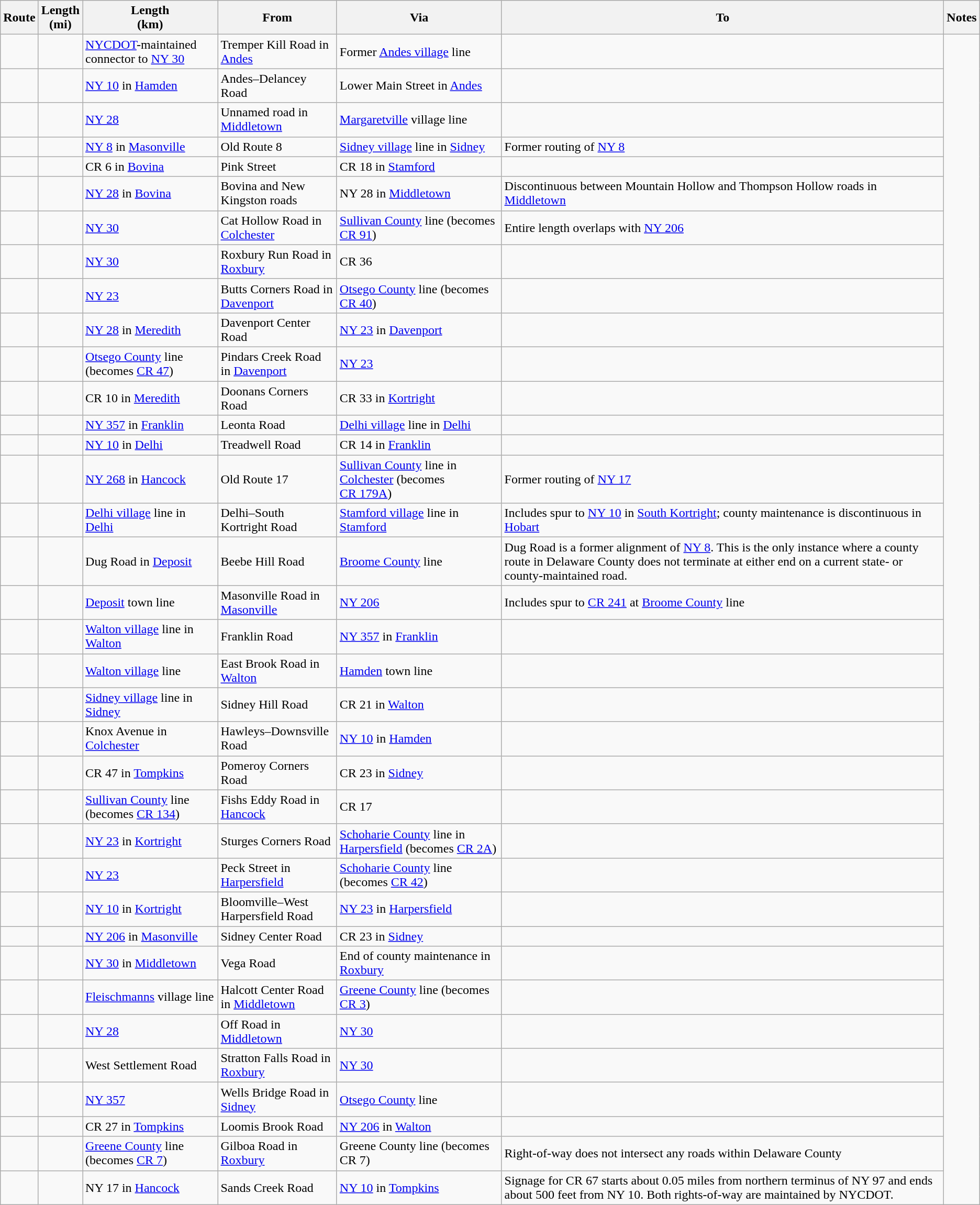<table class="wikitable sortable">
<tr>
<th>Route</th>
<th>Length<br>(mi)</th>
<th>Length<br>(km)</th>
<th class="unsortable">From</th>
<th class="unsortable">Via</th>
<th class="unsortable">To</th>
<th class="unsortable">Notes</th>
</tr>
<tr>
<td id="1"></td>
<td></td>
<td><a href='#'>NYCDOT</a>-maintained connector to <a href='#'>NY&nbsp;30</a></td>
<td>Tremper Kill Road in <a href='#'>Andes</a></td>
<td>Former <a href='#'>Andes village</a> line</td>
<td></td>
</tr>
<tr>
<td id="2"></td>
<td></td>
<td><a href='#'>NY&nbsp;10</a> in <a href='#'>Hamden</a></td>
<td>Andes–Delancey Road</td>
<td>Lower Main Street in <a href='#'>Andes</a></td>
<td></td>
</tr>
<tr>
<td id="3"></td>
<td></td>
<td><a href='#'>NY&nbsp;28</a></td>
<td>Unnamed road in <a href='#'>Middletown</a></td>
<td><a href='#'>Margaretville</a> village line</td>
<td></td>
</tr>
<tr>
<td id="4"></td>
<td></td>
<td><a href='#'>NY&nbsp;8</a> in <a href='#'>Masonville</a></td>
<td>Old Route 8</td>
<td><a href='#'>Sidney village</a> line in <a href='#'>Sidney</a></td>
<td>Former routing of <a href='#'>NY&nbsp;8</a></td>
</tr>
<tr>
<td id="5"></td>
<td></td>
<td>CR 6 in <a href='#'>Bovina</a></td>
<td>Pink Street</td>
<td>CR 18 in <a href='#'>Stamford</a></td>
<td></td>
</tr>
<tr>
<td id="6"></td>
<td></td>
<td><a href='#'>NY&nbsp;28</a> in <a href='#'>Bovina</a></td>
<td>Bovina and New Kingston roads</td>
<td>NY 28 in <a href='#'>Middletown</a></td>
<td>Discontinuous between Mountain Hollow and Thompson Hollow roads in <a href='#'>Middletown</a></td>
</tr>
<tr>
<td id="7"></td>
<td></td>
<td><a href='#'>NY&nbsp;30</a></td>
<td>Cat Hollow Road in <a href='#'>Colchester</a></td>
<td><a href='#'>Sullivan County</a> line (becomes <a href='#'>CR 91</a>)</td>
<td>Entire length overlaps with <a href='#'>NY&nbsp;206</a></td>
</tr>
<tr>
<td id="8"></td>
<td></td>
<td><a href='#'>NY&nbsp;30</a></td>
<td>Roxbury Run Road in <a href='#'>Roxbury</a></td>
<td>CR 36</td>
<td></td>
</tr>
<tr>
<td id="9"></td>
<td></td>
<td><a href='#'>NY&nbsp;23</a></td>
<td>Butts Corners Road in <a href='#'>Davenport</a></td>
<td><a href='#'>Otsego County</a> line (becomes <a href='#'>CR 40</a>)</td>
<td></td>
</tr>
<tr>
<td id="10"></td>
<td></td>
<td><a href='#'>NY&nbsp;28</a> in <a href='#'>Meredith</a></td>
<td>Davenport Center Road</td>
<td><a href='#'>NY&nbsp;23</a> in <a href='#'>Davenport</a></td>
<td></td>
</tr>
<tr>
<td id="11"></td>
<td></td>
<td><a href='#'>Otsego County</a> line (becomes <a href='#'>CR 47</a>)</td>
<td>Pindars Creek Road in <a href='#'>Davenport</a></td>
<td><a href='#'>NY&nbsp;23</a></td>
<td></td>
</tr>
<tr>
<td id="12"></td>
<td></td>
<td>CR 10 in <a href='#'>Meredith</a></td>
<td>Doonans Corners Road</td>
<td>CR 33 in <a href='#'>Kortright</a></td>
<td></td>
</tr>
<tr>
<td id="14"></td>
<td></td>
<td><a href='#'>NY&nbsp;357</a> in <a href='#'>Franklin</a></td>
<td>Leonta Road</td>
<td><a href='#'>Delhi village</a> line in <a href='#'>Delhi</a></td>
<td></td>
</tr>
<tr>
<td id="16"></td>
<td></td>
<td><a href='#'>NY&nbsp;10</a> in <a href='#'>Delhi</a></td>
<td>Treadwell Road</td>
<td>CR 14 in <a href='#'>Franklin</a></td>
<td></td>
</tr>
<tr>
<td id="17"></td>
<td></td>
<td><a href='#'>NY&nbsp;268</a> in <a href='#'>Hancock</a></td>
<td>Old Route 17</td>
<td><a href='#'>Sullivan County</a> line in <a href='#'>Colchester</a> (becomes <a href='#'>CR 179A</a>)</td>
<td>Former routing of <a href='#'>NY&nbsp;17</a></td>
</tr>
<tr>
<td id="18"></td>
<td></td>
<td><a href='#'>Delhi village</a> line in <a href='#'>Delhi</a></td>
<td>Delhi–South Kortright Road</td>
<td><a href='#'>Stamford village</a> line in <a href='#'>Stamford</a></td>
<td>Includes spur to <a href='#'>NY&nbsp;10</a> in <a href='#'>South Kortright</a>; county maintenance is discontinuous in <a href='#'>Hobart</a></td>
</tr>
<tr>
<td id="19"></td>
<td></td>
<td>Dug Road in <a href='#'>Deposit</a></td>
<td>Beebe Hill Road</td>
<td><a href='#'>Broome County</a> line</td>
<td>Dug Road is a former alignment of <a href='#'>NY 8</a>. This is the only instance where a county route in Delaware County does not terminate at either end on a current state- or county-maintained road.</td>
</tr>
<tr>
<td id="20"></td>
<td></td>
<td><a href='#'>Deposit</a> town line</td>
<td>Masonville Road in <a href='#'>Masonville</a></td>
<td><a href='#'>NY&nbsp;206</a></td>
<td>Includes spur to <a href='#'>CR 241</a> at <a href='#'>Broome County</a> line</td>
</tr>
<tr>
<td id="21"></td>
<td></td>
<td><a href='#'>Walton village</a> line in <a href='#'>Walton</a></td>
<td>Franklin Road</td>
<td><a href='#'>NY&nbsp;357</a> in <a href='#'>Franklin</a></td>
<td></td>
</tr>
<tr>
<td id="22"></td>
<td></td>
<td><a href='#'>Walton village</a> line</td>
<td>East Brook Road in <a href='#'>Walton</a></td>
<td><a href='#'>Hamden</a> town line</td>
<td></td>
</tr>
<tr>
<td id="23"></td>
<td></td>
<td><a href='#'>Sidney village</a> line in <a href='#'>Sidney</a></td>
<td>Sidney Hill Road</td>
<td>CR 21 in <a href='#'>Walton</a></td>
<td></td>
</tr>
<tr>
<td id="26"></td>
<td></td>
<td>Knox Avenue in <a href='#'>Colchester</a></td>
<td>Hawleys–Downsville Road</td>
<td><a href='#'>NY&nbsp;10</a> in <a href='#'>Hamden</a></td>
<td></td>
</tr>
<tr>
<td id="27"></td>
<td></td>
<td>CR 47 in <a href='#'>Tompkins</a></td>
<td>Pomeroy Corners Road</td>
<td>CR 23 in <a href='#'>Sidney</a></td>
<td></td>
</tr>
<tr>
<td id="28"></td>
<td></td>
<td><a href='#'>Sullivan County</a> line (becomes <a href='#'>CR 134</a>)</td>
<td>Fishs Eddy Road in <a href='#'>Hancock</a></td>
<td>CR 17</td>
<td></td>
</tr>
<tr>
<td id="29"></td>
<td></td>
<td><a href='#'>NY&nbsp;23</a> in <a href='#'>Kortright</a></td>
<td>Sturges Corners Road</td>
<td><a href='#'>Schoharie County</a> line in <a href='#'>Harpersfield</a> (becomes <a href='#'>CR 2A</a>)</td>
<td></td>
</tr>
<tr>
<td id="30"></td>
<td></td>
<td><a href='#'>NY&nbsp;23</a></td>
<td>Peck Street in <a href='#'>Harpersfield</a></td>
<td><a href='#'>Schoharie County</a> line (becomes <a href='#'>CR 42</a>)</td>
<td></td>
</tr>
<tr>
<td id="33"></td>
<td></td>
<td><a href='#'>NY&nbsp;10</a> in <a href='#'>Kortright</a></td>
<td>Bloomville–West Harpersfield Road</td>
<td><a href='#'>NY&nbsp;23</a> in <a href='#'>Harpersfield</a></td>
<td></td>
</tr>
<tr>
<td id="35"></td>
<td></td>
<td><a href='#'>NY&nbsp;206</a> in <a href='#'>Masonville</a></td>
<td>Sidney Center Road</td>
<td>CR 23 in <a href='#'>Sidney</a></td>
<td></td>
</tr>
<tr>
<td id="36"></td>
<td></td>
<td><a href='#'>NY&nbsp;30</a> in <a href='#'>Middletown</a></td>
<td>Vega Road</td>
<td>End of county maintenance in <a href='#'>Roxbury</a></td>
<td></td>
</tr>
<tr>
<td id="37"></td>
<td></td>
<td><a href='#'>Fleischmanns</a> village line</td>
<td>Halcott Center Road in <a href='#'>Middletown</a></td>
<td><a href='#'>Greene County</a> line (becomes <a href='#'>CR 3</a>)</td>
<td></td>
</tr>
<tr>
<td id="38"></td>
<td></td>
<td><a href='#'>NY&nbsp;28</a></td>
<td>Off Road in <a href='#'>Middletown</a></td>
<td><a href='#'>NY&nbsp;30</a></td>
<td></td>
</tr>
<tr>
<td id="41"></td>
<td></td>
<td>West Settlement Road</td>
<td>Stratton Falls Road in <a href='#'>Roxbury</a></td>
<td><a href='#'>NY&nbsp;30</a></td>
<td></td>
</tr>
<tr>
<td id="44"></td>
<td></td>
<td><a href='#'>NY&nbsp;357</a></td>
<td>Wells Bridge Road in <a href='#'>Sidney</a></td>
<td><a href='#'>Otsego County</a> line</td>
<td></td>
</tr>
<tr>
<td id="47"></td>
<td></td>
<td>CR 27 in <a href='#'>Tompkins</a></td>
<td>Loomis Brook Road</td>
<td><a href='#'>NY&nbsp;206</a> in <a href='#'>Walton</a></td>
<td></td>
</tr>
<tr>
<td id="53"></td>
<td></td>
<td><a href='#'>Greene County</a> line (becomes <a href='#'>CR 7</a>)</td>
<td>Gilboa Road in <a href='#'>Roxbury</a></td>
<td>Greene County line (becomes CR 7)</td>
<td>Right-of-way does not intersect any roads within Delaware County</td>
</tr>
<tr>
<td id="67"></td>
<td></td>
<td>NY 17 in <a href='#'>Hancock</a></td>
<td>Sands Creek Road</td>
<td><a href='#'>NY 10</a> in <a href='#'>Tompkins</a></td>
<td>Signage for CR 67 starts about 0.05 miles from northern terminus of NY 97 and ends about 500 feet from NY 10. Both rights-of-way are maintained by NYCDOT.</td>
</tr>
</table>
